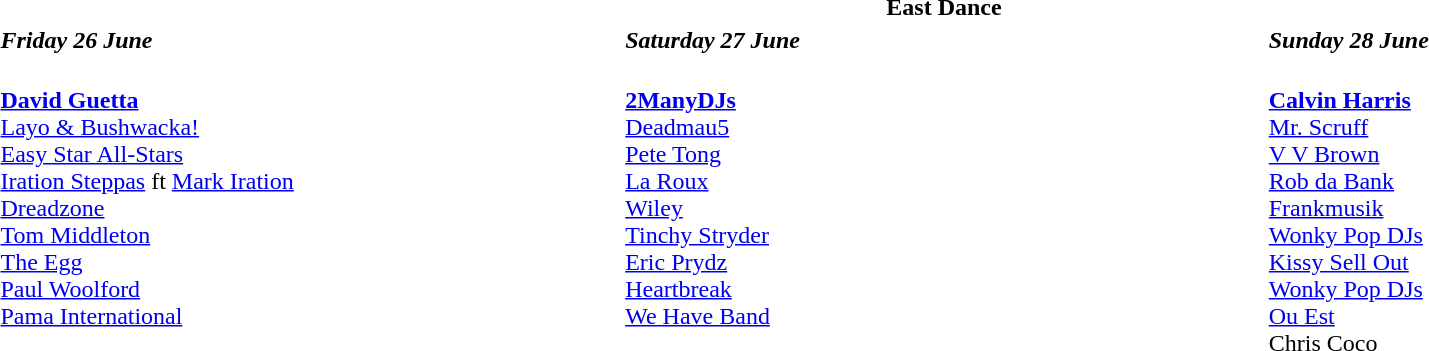<table class="collapsible collapsed" style="width:100%;">
<tr>
<th colspan=3>East Dance</th>
</tr>
<tr>
<td style="width:33%;"><strong><em>Friday 26 June</em></strong></td>
<td style="width:34%;"><strong><em>Saturday 27 June</em></strong></td>
<td style="width:33%;"><strong><em>Sunday 28 June</em></strong></td>
</tr>
<tr valign="top">
<td><br><strong><a href='#'>David Guetta</a></strong><br><a href='#'>Layo & Bushwacka!</a><br><a href='#'>Easy Star All-Stars</a><br><a href='#'>Iration Steppas</a> ft <a href='#'>Mark Iration</a><br><a href='#'>Dreadzone</a><br><a href='#'>Tom Middleton</a><br><a href='#'>The Egg</a><br><a href='#'>Paul Woolford</a><br><a href='#'>Pama International</a></td>
<td><br><strong><a href='#'>2ManyDJs</a></strong><br><a href='#'>Deadmau5</a><br><a href='#'>Pete Tong</a><br><a href='#'>La Roux</a><br><a href='#'>Wiley</a><br><a href='#'>Tinchy Stryder</a><br><a href='#'>Eric Prydz</a><br><a href='#'>Heartbreak</a><br><a href='#'>We Have Band</a></td>
<td><br><strong><a href='#'>Calvin Harris</a></strong><br><a href='#'>Mr. Scruff</a><br><a href='#'>V V Brown</a><br><a href='#'>Rob da Bank</a><br><a href='#'>Frankmusik</a><br><a href='#'>Wonky Pop DJs</a><br><a href='#'>Kissy Sell Out</a><br><a href='#'>Wonky Pop DJs</a><br><a href='#'>Ou Est</a><br>Chris Coco</td>
</tr>
</table>
